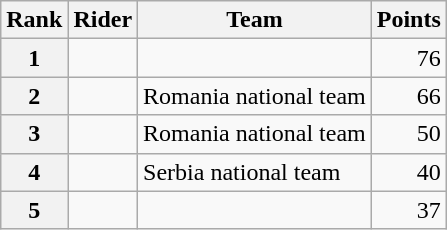<table class="wikitable">
<tr>
<th scope="col">Rank</th>
<th scope="col">Rider</th>
<th scope="col">Team</th>
<th scope="col">Points</th>
</tr>
<tr>
<th scope="row">1</th>
<td> </td>
<td></td>
<td style="text-align:right;">76</td>
</tr>
<tr>
<th scope="row">2</th>
<td></td>
<td>Romania national team</td>
<td style="text-align:right;">66</td>
</tr>
<tr>
<th scope="row">3</th>
<td></td>
<td>Romania national team</td>
<td style="text-align:right;">50</td>
</tr>
<tr>
<th scope="row">4</th>
<td></td>
<td>Serbia national team</td>
<td style="text-align:right;">40</td>
</tr>
<tr>
<th scope="row">5</th>
<td> </td>
<td></td>
<td style="text-align:right;">37</td>
</tr>
</table>
